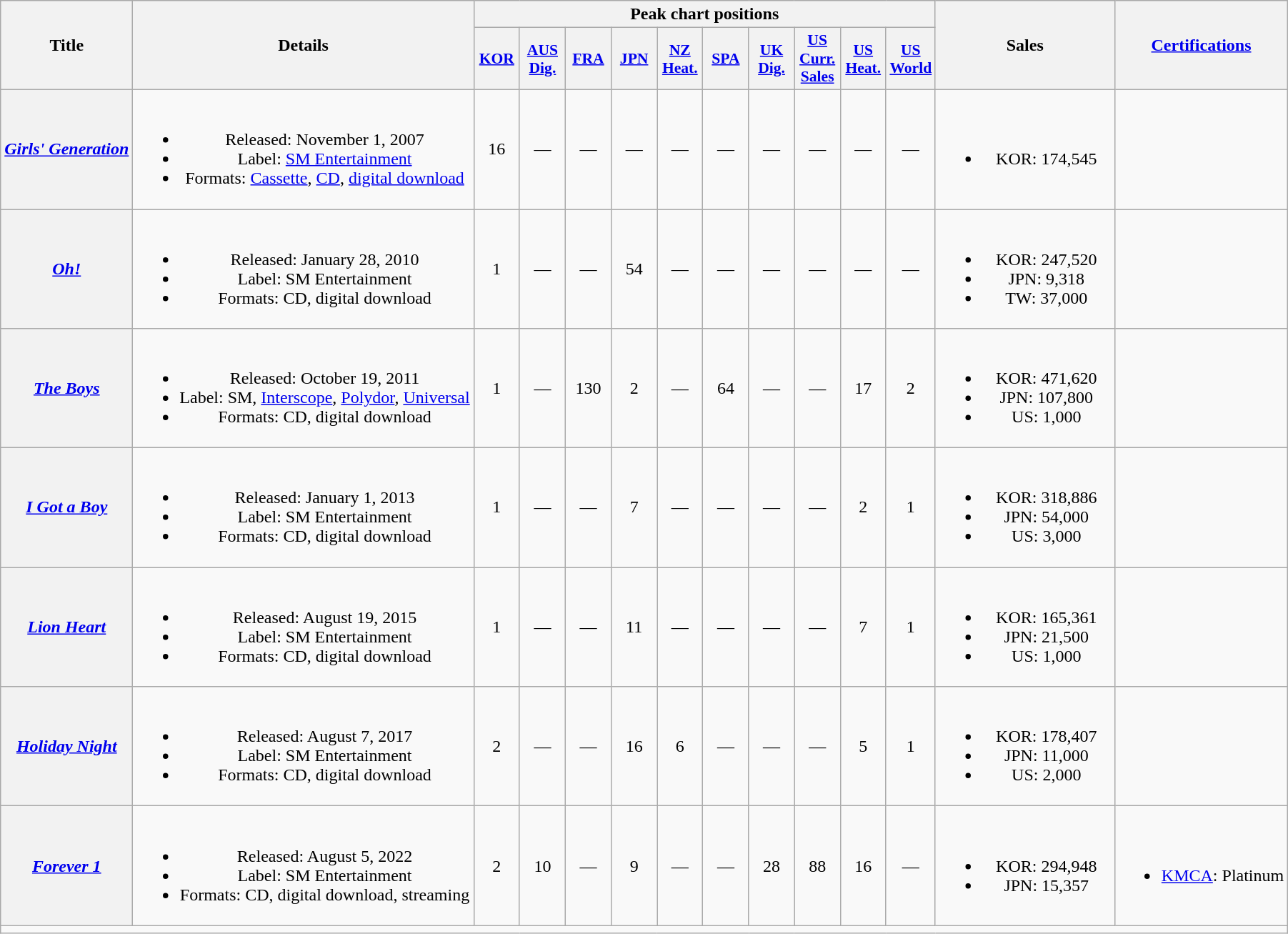<table class="wikitable plainrowheaders" style="text-align:center;">
<tr>
<th scope="col" rowspan="2">Title</th>
<th scope="col" rowspan="2">Details</th>
<th scope="col" colspan="10">Peak chart positions</th>
<th scope="col" rowspan="2" style="width:10em;">Sales</th>
<th scope="col" rowspan="2"><a href='#'>Certifications</a></th>
</tr>
<tr>
<th scope="col" style="width:2.5em;font-size:90%;"><a href='#'>KOR</a><br></th>
<th scope="col" style="width:2.5em;font-size:90%;"><a href='#'>AUS<br>Dig.</a><br></th>
<th scope="col" style="width:2.5em;font-size:90%;"><a href='#'>FRA</a><br></th>
<th scope="col" style="width:2.5em;font-size:90%;"><a href='#'>JPN</a><br></th>
<th scope="col" style="width:2.5em;font-size:90%;"><a href='#'>NZ<br>Heat.</a><br></th>
<th scope="col" style="width:2.5em;font-size:90%;"><a href='#'>SPA</a><br></th>
<th scope="col" style="width:2.5em;font-size:90%;"><a href='#'>UK<br>Dig.</a><br></th>
<th scope="col" style="width:2.5em;font-size:90%;"><a href='#'>US<br>Curr.<br>Sales</a><br></th>
<th scope="col" style="width:2.5em;font-size:90%;"><a href='#'>US<br>Heat.</a><br></th>
<th scope="col" style="width:2.5em;font-size:90%;"><a href='#'>US<br>World</a><br></th>
</tr>
<tr>
<th scope="row"><em><a href='#'>Girls' Generation</a></em></th>
<td><br><ul><li>Released: November 1, 2007</li><li>Label: <a href='#'>SM Entertainment</a></li><li>Formats: <a href='#'>Cassette</a>, <a href='#'>CD</a>, <a href='#'>digital download</a></li></ul></td>
<td>16</td>
<td>—</td>
<td>—</td>
<td>—</td>
<td>—</td>
<td>—</td>
<td>—</td>
<td>—</td>
<td>—</td>
<td>—</td>
<td><br><ul><li>KOR: 174,545</li></ul></td>
<td></td>
</tr>
<tr>
<th scope="row"><em><a href='#'>Oh!</a></em></th>
<td><br><ul><li>Released: January 28, 2010</li><li>Label: SM Entertainment</li><li>Formats: CD, digital download</li></ul></td>
<td>1</td>
<td>—</td>
<td>—</td>
<td>54</td>
<td>—</td>
<td>—</td>
<td>—</td>
<td>—</td>
<td>—</td>
<td>—</td>
<td><br><ul><li>KOR: 247,520</li><li>JPN: 9,318</li><li>TW: 37,000</li></ul></td>
<td></td>
</tr>
<tr>
<th scope="row"><em><a href='#'>The Boys</a></em></th>
<td><br><ul><li>Released: October 19, 2011</li><li>Label: SM, <a href='#'>Interscope</a>, <a href='#'>Polydor</a>, <a href='#'>Universal</a></li><li>Formats: CD, digital download</li></ul></td>
<td>1</td>
<td>—</td>
<td>130</td>
<td>2</td>
<td>—</td>
<td>64</td>
<td>—</td>
<td>—</td>
<td>17</td>
<td>2</td>
<td><br><ul><li>KOR: 471,620</li><li>JPN: 107,800</li><li>US: 1,000</li></ul></td>
<td></td>
</tr>
<tr>
<th scope="row"><em><a href='#'>I Got a Boy</a></em></th>
<td><br><ul><li>Released: January 1, 2013</li><li>Label: SM Entertainment</li><li>Formats: CD, digital download</li></ul></td>
<td>1</td>
<td>—</td>
<td>—</td>
<td>7</td>
<td>—</td>
<td>—</td>
<td>—</td>
<td>—</td>
<td>2</td>
<td>1</td>
<td><br><ul><li>KOR: 318,886</li><li>JPN: 54,000</li><li>US: 3,000</li></ul></td>
<td></td>
</tr>
<tr>
<th scope="row"><em><a href='#'>Lion Heart</a></em></th>
<td><br><ul><li>Released: August 19, 2015</li><li>Label: SM Entertainment</li><li>Formats: CD, digital download</li></ul></td>
<td>1</td>
<td>—</td>
<td>—</td>
<td>11</td>
<td>—</td>
<td>—</td>
<td>—</td>
<td>—</td>
<td>7</td>
<td>1</td>
<td><br><ul><li>KOR: 165,361</li><li>JPN: 21,500</li><li>US: 1,000</li></ul></td>
<td></td>
</tr>
<tr>
<th scope="row"><em><a href='#'>Holiday Night</a></em></th>
<td><br><ul><li>Released: August 7, 2017</li><li>Label: SM Entertainment</li><li>Formats: CD, digital download</li></ul></td>
<td>2</td>
<td>—</td>
<td>—</td>
<td>16</td>
<td>6</td>
<td>—</td>
<td>—</td>
<td>—</td>
<td>5</td>
<td>1</td>
<td><br><ul><li>KOR: 178,407</li><li>JPN: 11,000</li><li>US: 2,000</li></ul></td>
<td></td>
</tr>
<tr>
<th scope="row"><em><a href='#'>Forever 1</a></em></th>
<td><br><ul><li>Released: August 5, 2022</li><li>Label: SM Entertainment</li><li>Formats: CD, digital download, streaming</li></ul></td>
<td>2</td>
<td>10</td>
<td>—</td>
<td>9</td>
<td>—</td>
<td>—</td>
<td>28</td>
<td>88</td>
<td>16</td>
<td>—</td>
<td><br><ul><li>KOR: 294,948</li><li>JPN: 15,357</li></ul></td>
<td><br><ul><li><a href='#'>KMCA</a>: Platinum</li></ul></td>
</tr>
<tr>
<td colspan="14"></td>
</tr>
</table>
